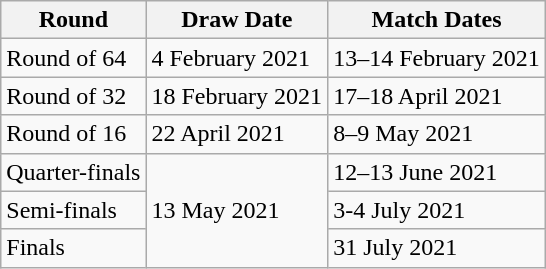<table class="wikitable">
<tr>
<th>Round</th>
<th>Draw Date</th>
<th>Match Dates</th>
</tr>
<tr>
<td>Round of 64</td>
<td>4 February 2021</td>
<td>13–14 February 2021</td>
</tr>
<tr>
<td>Round of 32</td>
<td>18 February 2021</td>
<td>17–18 April 2021</td>
</tr>
<tr>
<td>Round of 16</td>
<td>22 April 2021</td>
<td>8–9 May 2021</td>
</tr>
<tr>
<td>Quarter-finals</td>
<td rowspan="3">13 May 2021</td>
<td>12–13 June 2021</td>
</tr>
<tr>
<td>Semi-finals</td>
<td>3-4 July 2021</td>
</tr>
<tr>
<td>Finals</td>
<td>31 July 2021</td>
</tr>
</table>
